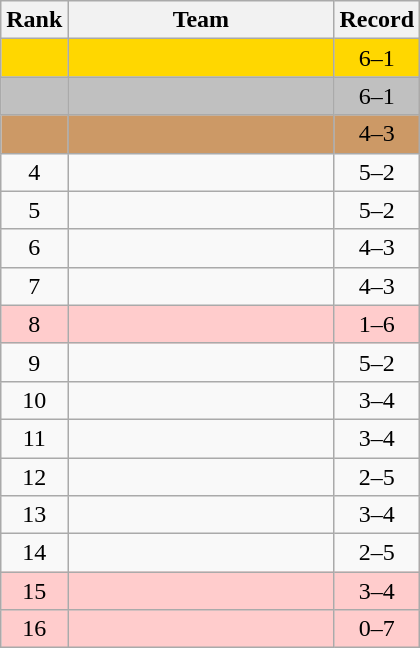<table class=wikitable style="text-align:center;">
<tr>
<th>Rank</th>
<th width=170>Team</th>
<th>Record</th>
</tr>
<tr bgcolor=gold>
<td></td>
<td align=left></td>
<td>6–1</td>
</tr>
<tr bgcolor=silver>
<td></td>
<td align=left></td>
<td>6–1</td>
</tr>
<tr bgcolor=#cc9966>
<td></td>
<td align=left></td>
<td>4–3</td>
</tr>
<tr>
<td>4</td>
<td align=left></td>
<td>5–2</td>
</tr>
<tr>
<td>5</td>
<td align=left></td>
<td>5–2</td>
</tr>
<tr>
<td>6</td>
<td align=left></td>
<td>4–3</td>
</tr>
<tr>
<td>7</td>
<td align=left></td>
<td>4–3</td>
</tr>
<tr bgcolor=#ffcccc>
<td>8</td>
<td align=left></td>
<td>1–6</td>
</tr>
<tr>
<td>9</td>
<td align=left></td>
<td>5–2</td>
</tr>
<tr>
<td>10</td>
<td align=left></td>
<td>3–4</td>
</tr>
<tr>
<td>11</td>
<td align=left></td>
<td>3–4</td>
</tr>
<tr>
<td>12</td>
<td align=left></td>
<td>2–5</td>
</tr>
<tr>
<td>13</td>
<td align=left></td>
<td>3–4</td>
</tr>
<tr>
<td>14</td>
<td align=left></td>
<td>2–5</td>
</tr>
<tr bgcolor=#ffcccc>
<td>15</td>
<td align=left></td>
<td>3–4</td>
</tr>
<tr bgcolor=#ffcccc>
<td>16</td>
<td align=left></td>
<td>0–7</td>
</tr>
</table>
